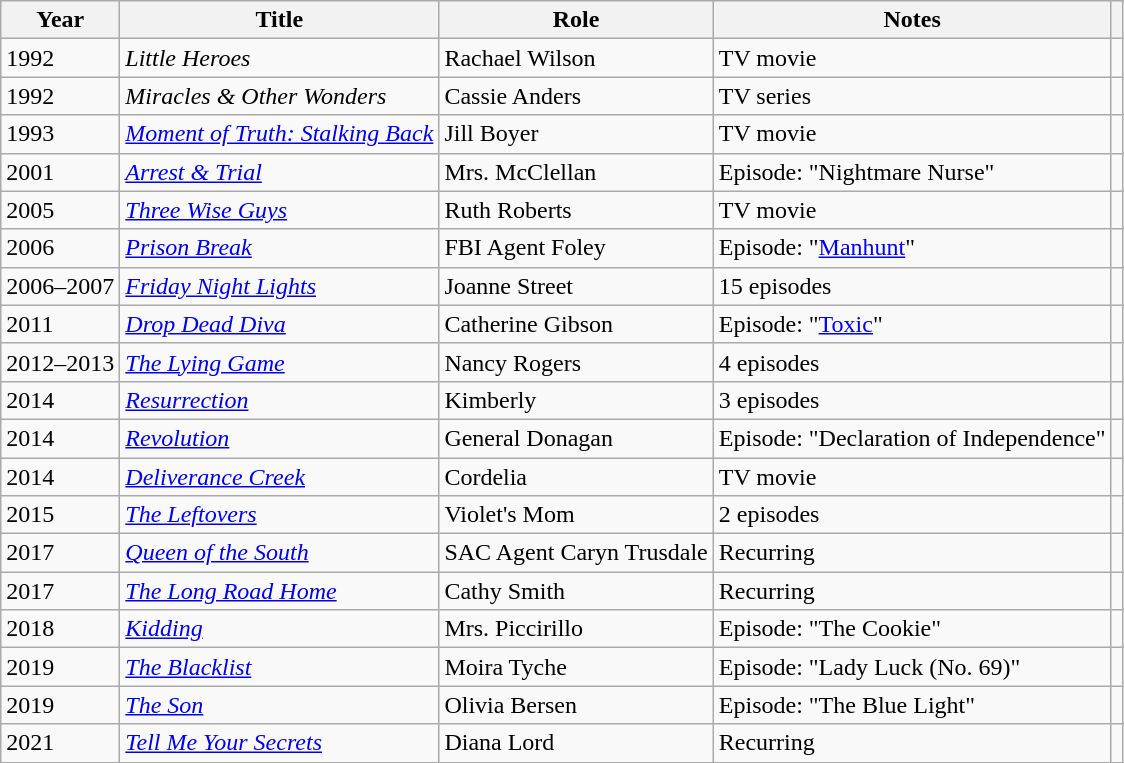<table class="wikitable sortable">
<tr>
<th>Year</th>
<th>Title</th>
<th>Role</th>
<th class="unsortable">Notes</th>
<th class="unsortable"></th>
</tr>
<tr>
<td>1992</td>
<td><em>Little Heroes</em></td>
<td>Rachael Wilson</td>
<td>TV movie</td>
<td></td>
</tr>
<tr>
<td>1992</td>
<td><em>Miracles & Other Wonders</em></td>
<td>Cassie Anders</td>
<td>TV series</td>
<td></td>
</tr>
<tr>
<td>1993</td>
<td><em><a href='#'>Moment of Truth: Stalking Back</a></em></td>
<td>Jill Boyer</td>
<td>TV movie</td>
<td></td>
</tr>
<tr>
<td>2001</td>
<td><em><a href='#'>Arrest & Trial</a></em></td>
<td>Mrs. McClellan</td>
<td>Episode: "Nightmare Nurse"</td>
<td></td>
</tr>
<tr>
<td>2005</td>
<td><em><a href='#'>Three Wise Guys</a></em></td>
<td>Ruth Roberts</td>
<td>TV movie</td>
<td></td>
</tr>
<tr>
<td>2006</td>
<td><em><a href='#'>Prison Break</a></em></td>
<td>FBI Agent Foley</td>
<td>Episode: "<a href='#'>Manhunt</a>"</td>
<td></td>
</tr>
<tr>
<td>2006–2007</td>
<td><em><a href='#'>Friday Night Lights</a></em></td>
<td>Joanne Street</td>
<td>15 episodes</td>
<td></td>
</tr>
<tr>
<td>2011</td>
<td><em><a href='#'>Drop Dead Diva</a></em></td>
<td>Catherine Gibson</td>
<td>Episode: "<a href='#'>Toxic</a>"</td>
<td></td>
</tr>
<tr>
<td>2012–2013</td>
<td><em><a href='#'>The Lying Game</a></em></td>
<td>Nancy Rogers</td>
<td>4 episodes</td>
<td></td>
</tr>
<tr>
<td>2014</td>
<td><em><a href='#'>Resurrection</a></em></td>
<td>Kimberly</td>
<td>3 episodes</td>
<td></td>
</tr>
<tr>
<td>2014</td>
<td><em><a href='#'>Revolution</a></em></td>
<td>General Donagan</td>
<td>Episode: "Declaration of Independence"</td>
<td></td>
</tr>
<tr>
<td>2014</td>
<td><em><a href='#'>Deliverance Creek</a></em></td>
<td>Cordelia</td>
<td>TV movie</td>
<td></td>
</tr>
<tr>
<td>2015</td>
<td><em><a href='#'>The Leftovers</a></em></td>
<td>Violet's Mom</td>
<td>2 episodes</td>
<td></td>
</tr>
<tr>
<td>2017</td>
<td><em><a href='#'>Queen of the South</a></em></td>
<td>SAC Agent Caryn Trusdale</td>
<td>Recurring</td>
<td></td>
</tr>
<tr>
<td>2017</td>
<td><em><a href='#'>The Long Road Home</a></em></td>
<td>Cathy Smith</td>
<td>Recurring</td>
<td></td>
</tr>
<tr>
<td>2018</td>
<td><em><a href='#'>Kidding</a></em></td>
<td>Mrs. Piccirillo</td>
<td>Episode: "The Cookie"</td>
<td></td>
</tr>
<tr>
<td>2019</td>
<td><em><a href='#'>The Blacklist</a></em></td>
<td>Moira Tyche</td>
<td>Episode: "Lady Luck (No. 69)"</td>
<td></td>
</tr>
<tr>
<td>2019</td>
<td><em><a href='#'>The Son</a></em></td>
<td>Olivia Bersen</td>
<td>Episode: "The Blue Light"</td>
<td></td>
</tr>
<tr>
<td>2021</td>
<td><em><a href='#'>Tell Me Your Secrets</a></em></td>
<td>Diana Lord</td>
<td>Recurring</td>
<td></td>
</tr>
</table>
